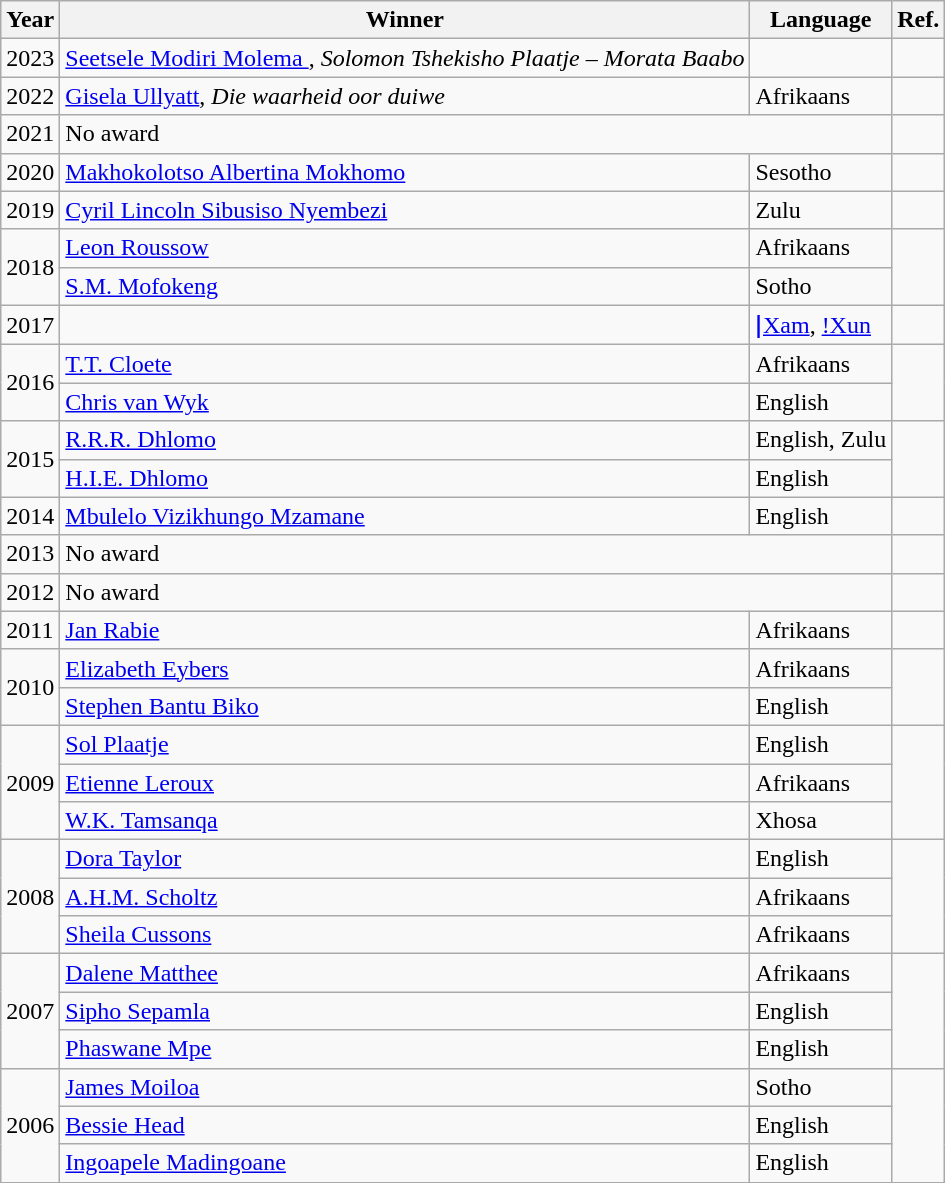<table class="wikitable sortable">
<tr>
<th><strong>Year</strong></th>
<th><strong>Winner</strong></th>
<th><strong>Language</strong></th>
<th><strong>Ref.</strong></th>
</tr>
<tr>
<td>2023</td>
<td><a href='#'>Seetsele Modiri Molema </a>, <em>Solomon Tshekisho Plaatje – Morata Baabo</em></td>
<td></td>
<td></td>
</tr>
<tr>
<td>2022</td>
<td><a href='#'>Gisela Ullyatt</a>, <em>Die waarheid oor duiwe</em></td>
<td>Afrikaans</td>
<td></td>
</tr>
<tr>
<td>2021</td>
<td colspan="2">No award</td>
<td></td>
</tr>
<tr>
<td>2020</td>
<td><a href='#'>Makhokolotso Albertina Mokhomo</a></td>
<td>Sesotho</td>
<td></td>
</tr>
<tr>
<td>2019</td>
<td><a href='#'>Cyril Lincoln Sibusiso Nyembezi</a></td>
<td>Zulu</td>
<td></td>
</tr>
<tr>
<td rowspan="2">2018</td>
<td><a href='#'>Leon Roussow</a></td>
<td>Afrikaans</td>
<td rowspan="2"></td>
</tr>
<tr>
<td><a href='#'>S.M. Mofokeng</a></td>
<td>Sotho</td>
</tr>
<tr>
<td>2017</td>
<td></td>
<td><a href='#'>ǀXam</a>, <a href='#'>!Xun</a></td>
<td></td>
</tr>
<tr>
<td rowspan="2">2016</td>
<td><a href='#'>T.T. Cloete</a></td>
<td>Afrikaans</td>
<td rowspan="2"></td>
</tr>
<tr>
<td><a href='#'>Chris van Wyk</a></td>
<td>English</td>
</tr>
<tr>
<td rowspan="2">2015</td>
<td><a href='#'>R.R.R. Dhlomo</a></td>
<td>English, Zulu</td>
<td rowspan="2"></td>
</tr>
<tr>
<td><a href='#'>H.I.E. Dhlomo</a></td>
<td>English</td>
</tr>
<tr>
<td>2014</td>
<td><a href='#'>Mbulelo Vizikhungo Mzamane</a></td>
<td>English</td>
<td></td>
</tr>
<tr>
<td>2013</td>
<td colspan="2">No award</td>
<td></td>
</tr>
<tr>
<td>2012</td>
<td colspan="2">No award</td>
<td></td>
</tr>
<tr>
<td>2011</td>
<td><a href='#'>Jan Rabie</a></td>
<td>Afrikaans</td>
<td></td>
</tr>
<tr>
<td rowspan="2">2010</td>
<td><a href='#'>Elizabeth Eybers</a></td>
<td>Afrikaans</td>
<td rowspan="2"></td>
</tr>
<tr>
<td><a href='#'>Stephen Bantu Biko</a></td>
<td>English</td>
</tr>
<tr>
<td rowspan="3">2009</td>
<td><a href='#'>Sol Plaatje</a></td>
<td>English</td>
<td rowspan="3"></td>
</tr>
<tr>
<td><a href='#'>Etienne Leroux</a></td>
<td>Afrikaans</td>
</tr>
<tr>
<td><a href='#'>W.K. Tamsanqa</a></td>
<td>Xhosa</td>
</tr>
<tr>
<td rowspan="3">2008</td>
<td><a href='#'>Dora Taylor</a></td>
<td>English</td>
<td rowspan="3"></td>
</tr>
<tr>
<td><a href='#'>A.H.M. Scholtz</a></td>
<td>Afrikaans</td>
</tr>
<tr>
<td><a href='#'>Sheila Cussons</a></td>
<td>Afrikaans</td>
</tr>
<tr>
<td rowspan="3">2007</td>
<td><a href='#'>Dalene Matthee</a></td>
<td>Afrikaans</td>
<td rowspan="3"></td>
</tr>
<tr>
<td><a href='#'>Sipho Sepamla</a></td>
<td>English</td>
</tr>
<tr>
<td><a href='#'>Phaswane Mpe</a></td>
<td>English</td>
</tr>
<tr>
<td rowspan="3">2006</td>
<td><a href='#'>James Moiloa</a></td>
<td>Sotho</td>
<td rowspan="3"></td>
</tr>
<tr>
<td><a href='#'>Bessie Head</a></td>
<td>English</td>
</tr>
<tr>
<td><a href='#'>Ingoapele Madingoane</a></td>
<td>English</td>
</tr>
</table>
